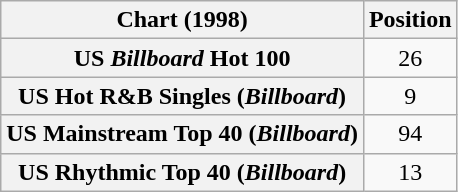<table class="wikitable sortable plainrowheaders" style="text-align:center">
<tr>
<th scope="col">Chart (1998)</th>
<th scope="col">Position</th>
</tr>
<tr>
<th scope="row">US <em>Billboard</em> Hot 100</th>
<td>26</td>
</tr>
<tr>
<th scope="row">US Hot R&B Singles (<em>Billboard</em>)</th>
<td>9</td>
</tr>
<tr>
<th scope="row">US Mainstream Top 40 (<em>Billboard</em>)</th>
<td>94</td>
</tr>
<tr>
<th scope="row">US Rhythmic Top 40 (<em>Billboard</em>)</th>
<td>13</td>
</tr>
</table>
